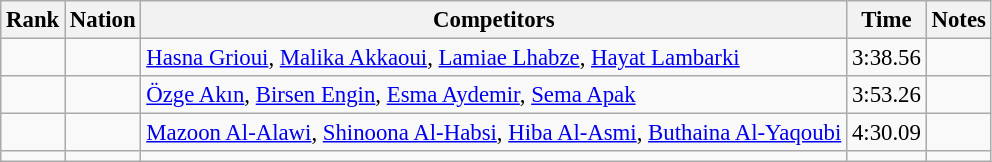<table class="wikitable sortable" style="text-align:center; font-size:95%">
<tr>
<th>Rank</th>
<th>Nation</th>
<th>Competitors</th>
<th>Time</th>
<th>Notes</th>
</tr>
<tr>
<td></td>
<td align=left></td>
<td align=left><a href='#'>Hasna Grioui</a>, <a href='#'>Malika Akkaoui</a>, <a href='#'>Lamiae Lhabze</a>, <a href='#'>Hayat Lambarki</a></td>
<td>3:38.56</td>
<td></td>
</tr>
<tr>
<td></td>
<td align=left></td>
<td align=left><a href='#'>Özge Akın</a>, <a href='#'>Birsen Engin</a>, <a href='#'>Esma Aydemir</a>, <a href='#'>Sema Apak</a></td>
<td>3:53.26</td>
<td></td>
</tr>
<tr>
<td></td>
<td align=left></td>
<td align=left><a href='#'>Mazoon Al-Alawi</a>, <a href='#'>Shinoona Al-Habsi</a>, <a href='#'>Hiba Al-Asmi</a>, <a href='#'>Buthaina Al-Yaqoubi</a></td>
<td>4:30.09</td>
<td></td>
</tr>
<tr>
<td></td>
<td align=left></td>
<td align=left></td>
<td></td>
<td></td>
</tr>
</table>
